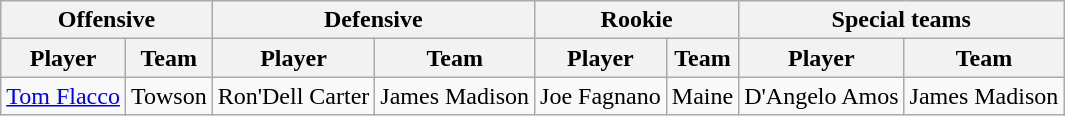<table class="wikitable" border="1">
<tr>
<th colspan="2">Offensive</th>
<th colspan="2">Defensive</th>
<th colspan="2">Rookie</th>
<th colspan="2">Special teams</th>
</tr>
<tr>
<th>Player</th>
<th>Team</th>
<th>Player</th>
<th>Team</th>
<th>Player</th>
<th>Team</th>
<th>Player</th>
<th>Team</th>
</tr>
<tr>
<td><a href='#'>Tom Flacco</a></td>
<td>Towson</td>
<td>Ron'Dell Carter</td>
<td>James Madison</td>
<td>Joe Fagnano</td>
<td>Maine</td>
<td>D'Angelo Amos</td>
<td>James Madison</td>
</tr>
</table>
